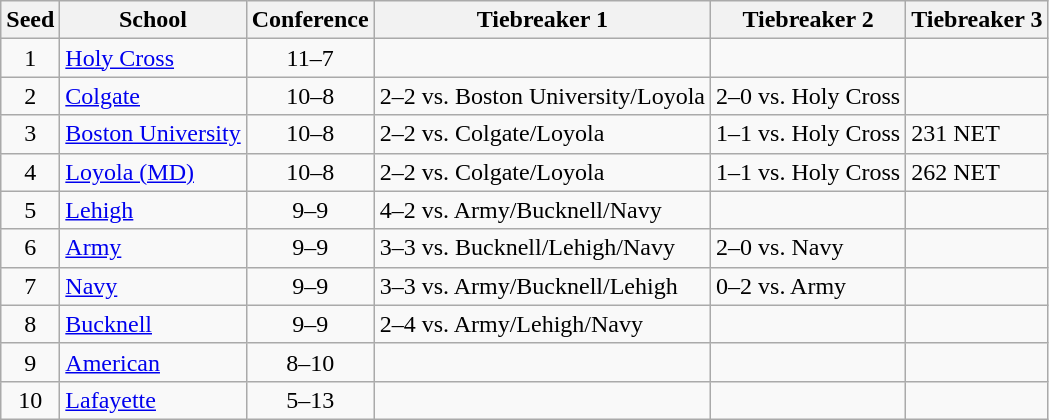<table class="wikitable" style="text-align:center">
<tr>
<th>Seed</th>
<th>School</th>
<th>Conference</th>
<th>Tiebreaker 1</th>
<th>Tiebreaker 2</th>
<th>Tiebreaker 3</th>
</tr>
<tr>
<td>1</td>
<td align="left"><a href='#'>Holy Cross</a></td>
<td>11–7</td>
<td align="left"></td>
<td align="left"></td>
<td align="left"></td>
</tr>
<tr>
<td>2</td>
<td align="left"><a href='#'>Colgate</a></td>
<td>10–8</td>
<td align="left">2–2 vs. Boston University/Loyola</td>
<td align="left">2–0 vs. Holy Cross</td>
<td align="left"></td>
</tr>
<tr>
<td>3</td>
<td align="left"><a href='#'>Boston University</a></td>
<td>10–8</td>
<td align="left">2–2 vs. Colgate/Loyola</td>
<td align="left">1–1 vs. Holy Cross</td>
<td align="left">231 NET</td>
</tr>
<tr>
<td>4</td>
<td align="left"><a href='#'>Loyola (MD)</a></td>
<td>10–8</td>
<td align="left">2–2 vs. Colgate/Loyola</td>
<td align="left">1–1 vs. Holy Cross</td>
<td align="left">262 NET</td>
</tr>
<tr>
<td>5</td>
<td align="left"><a href='#'>Lehigh</a></td>
<td>9–9</td>
<td align="left">4–2 vs. Army/Bucknell/Navy</td>
<td align="left"></td>
<td align="left"></td>
</tr>
<tr>
<td>6</td>
<td align="left"><a href='#'>Army</a></td>
<td>9–9</td>
<td align="left">3–3 vs. Bucknell/Lehigh/Navy</td>
<td align="left">2–0 vs. Navy</td>
<td align="left"></td>
</tr>
<tr>
<td>7</td>
<td align="left"><a href='#'>Navy</a></td>
<td>9–9</td>
<td align="left">3–3 vs. Army/Bucknell/Lehigh</td>
<td align="left">0–2 vs. Army</td>
<td align="left"></td>
</tr>
<tr>
<td>8</td>
<td align="left"><a href='#'>Bucknell</a></td>
<td>9–9</td>
<td align="left">2–4 vs. Army/Lehigh/Navy</td>
<td align="left"></td>
<td align="left"></td>
</tr>
<tr>
<td>9</td>
<td align="left"><a href='#'>American</a></td>
<td>8–10</td>
<td align="left"></td>
<td align="left"></td>
<td align="left"></td>
</tr>
<tr>
<td>10</td>
<td align="left"><a href='#'>Lafayette</a></td>
<td>5–13</td>
<td align="left"></td>
<td align="left"></td>
<td align="left"></td>
</tr>
</table>
